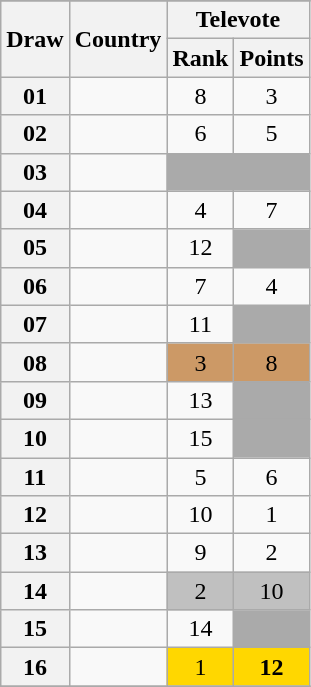<table class="sortable wikitable collapsible plainrowheaders" style="text-align:center;">
<tr>
</tr>
<tr>
<th scope="col" rowspan="2">Draw</th>
<th scope="col" rowspan="2">Country</th>
<th scope="col" colspan="2">Televote</th>
</tr>
<tr>
<th scope="col">Rank</th>
<th scope="col" class="unsortable">Points</th>
</tr>
<tr>
<th scope="row" style="text-align:center;">01</th>
<td style="text-align:left;"></td>
<td>8</td>
<td>3</td>
</tr>
<tr>
<th scope="row" style="text-align:center;">02</th>
<td style="text-align:left;"></td>
<td>6</td>
<td>5</td>
</tr>
<tr class=sortbottom>
<th scope="row" style="text-align:center;">03</th>
<td style="text-align:left;"></td>
<td style="background:#AAAAAA;"></td>
<td style="background:#AAAAAA;"></td>
</tr>
<tr>
<th scope="row" style="text-align:center;">04</th>
<td style="text-align:left;"></td>
<td>4</td>
<td>7</td>
</tr>
<tr>
<th scope="row" style="text-align:center;">05</th>
<td style="text-align:left;"></td>
<td>12</td>
<td style="background:#AAAAAA;"></td>
</tr>
<tr>
<th scope="row" style="text-align:center;">06</th>
<td style="text-align:left;"></td>
<td>7</td>
<td>4</td>
</tr>
<tr>
<th scope="row" style="text-align:center;">07</th>
<td style="text-align:left;"></td>
<td>11</td>
<td style="background:#AAAAAA;"></td>
</tr>
<tr>
<th scope="row" style="text-align:center;">08</th>
<td style="text-align:left;"></td>
<td style="background:#CC9966;">3</td>
<td style="background:#CC9966;">8</td>
</tr>
<tr>
<th scope="row" style="text-align:center;">09</th>
<td style="text-align:left;"></td>
<td>13</td>
<td style="background:#AAAAAA;"></td>
</tr>
<tr>
<th scope="row" style="text-align:center;">10</th>
<td style="text-align:left;"></td>
<td>15</td>
<td style="background:#AAAAAA;"></td>
</tr>
<tr>
<th scope="row" style="text-align:center;">11</th>
<td style="text-align:left;"></td>
<td>5</td>
<td>6</td>
</tr>
<tr>
<th scope="row" style="text-align:center;">12</th>
<td style="text-align:left;"></td>
<td>10</td>
<td>1</td>
</tr>
<tr>
<th scope="row" style="text-align:center;">13</th>
<td style="text-align:left;"></td>
<td>9</td>
<td>2</td>
</tr>
<tr>
<th scope="row" style="text-align:center;">14</th>
<td style="text-align:left;"></td>
<td style="background:silver;">2</td>
<td style="background:silver;">10</td>
</tr>
<tr>
<th scope="row" style="text-align:center;">15</th>
<td style="text-align:left;"></td>
<td>14</td>
<td style="background:#AAAAAA;"></td>
</tr>
<tr>
<th scope="row" style="text-align:center;">16</th>
<td style="text-align:left;"></td>
<td style="background:gold;">1</td>
<td style="background:gold;"><strong>12</strong></td>
</tr>
<tr>
</tr>
</table>
